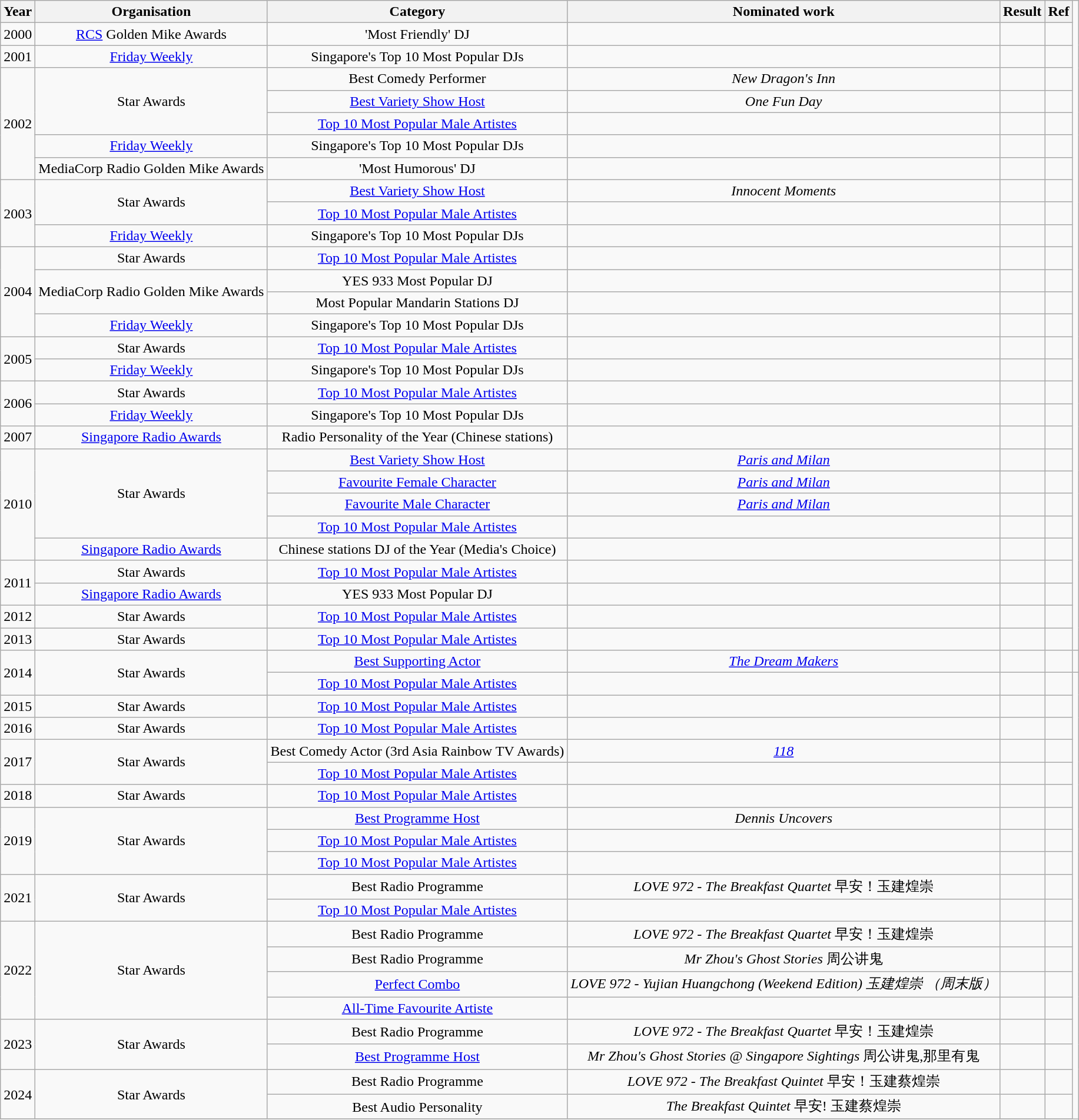<table class="wikitable sortable" style="text-align: center;">
<tr>
<th>Year</th>
<th>Organisation</th>
<th>Category</th>
<th>Nominated work</th>
<th>Result</th>
<th class="unsortable">Ref</th>
</tr>
<tr>
<td>2000</td>
<td><a href='#'>RCS</a> Golden Mike Awards</td>
<td>'Most Friendly' DJ</td>
<td></td>
<td></td>
<td></td>
</tr>
<tr>
<td>2001</td>
<td><a href='#'>Friday Weekly</a></td>
<td>Singapore's Top 10 Most Popular DJs</td>
<td></td>
<td></td>
<td></td>
</tr>
<tr>
<td rowspan="5">2002</td>
<td rowspan="3">Star Awards</td>
<td>Best Comedy Performer</td>
<td><em>New Dragon's Inn</em></td>
<td></td>
<td></td>
</tr>
<tr>
<td><a href='#'>Best Variety Show Host</a></td>
<td><em>One Fun Day</em></td>
<td></td>
<td></td>
</tr>
<tr>
<td><a href='#'>Top 10 Most Popular Male Artistes</a></td>
<td></td>
<td></td>
<td></td>
</tr>
<tr>
<td><a href='#'>Friday Weekly</a></td>
<td>Singapore's Top 10 Most Popular DJs</td>
<td></td>
<td></td>
<td></td>
</tr>
<tr>
<td>MediaCorp Radio Golden Mike Awards</td>
<td>'Most Humorous' DJ</td>
<td></td>
<td></td>
<td></td>
</tr>
<tr>
<td rowspan="3">2003</td>
<td rowspan="2">Star Awards</td>
<td><a href='#'>Best Variety Show Host</a></td>
<td><em>Innocent Moments</em></td>
<td></td>
<td></td>
</tr>
<tr>
<td><a href='#'>Top 10 Most Popular Male Artistes</a></td>
<td></td>
<td></td>
<td></td>
</tr>
<tr>
<td><a href='#'>Friday Weekly</a></td>
<td>Singapore's Top 10 Most Popular DJs</td>
<td></td>
<td></td>
<td></td>
</tr>
<tr>
<td rowspan="4">2004</td>
<td>Star Awards</td>
<td><a href='#'>Top 10 Most Popular Male Artistes</a></td>
<td></td>
<td></td>
<td></td>
</tr>
<tr>
<td rowspan="2">MediaCorp Radio Golden Mike Awards</td>
<td>YES 933 Most Popular DJ</td>
<td></td>
<td></td>
<td></td>
</tr>
<tr>
<td>Most Popular Mandarin Stations DJ</td>
<td></td>
<td></td>
<td></td>
</tr>
<tr>
<td><a href='#'>Friday Weekly</a></td>
<td>Singapore's Top 10 Most Popular DJs</td>
<td></td>
<td></td>
<td></td>
</tr>
<tr>
<td rowspan="2">2005</td>
<td>Star Awards</td>
<td><a href='#'>Top 10 Most Popular Male Artistes</a></td>
<td></td>
<td></td>
<td></td>
</tr>
<tr>
<td><a href='#'>Friday Weekly</a></td>
<td>Singapore's Top 10 Most Popular DJs</td>
<td></td>
<td></td>
<td></td>
</tr>
<tr>
<td rowspan="2">2006</td>
<td>Star Awards</td>
<td><a href='#'>Top 10 Most Popular Male Artistes</a></td>
<td></td>
<td></td>
<td></td>
</tr>
<tr>
<td><a href='#'>Friday Weekly</a></td>
<td>Singapore's Top 10 Most Popular DJs</td>
<td></td>
<td></td>
<td></td>
</tr>
<tr>
<td>2007</td>
<td><a href='#'>Singapore Radio Awards</a></td>
<td>Radio Personality of the Year (Chinese stations)</td>
<td></td>
<td></td>
<td></td>
</tr>
<tr>
<td rowspan="5">2010</td>
<td rowspan="4">Star Awards</td>
<td><a href='#'>Best Variety Show Host</a></td>
<td><em><a href='#'>Paris and Milan</a></em></td>
<td></td>
<td></td>
</tr>
<tr>
<td><a href='#'>Favourite Female Character</a></td>
<td><em><a href='#'>Paris and Milan</a></em> <br> </td>
<td></td>
<td></td>
</tr>
<tr>
<td><a href='#'>Favourite Male Character</a></td>
<td><em><a href='#'>Paris and Milan</a></em> <br> </td>
<td></td>
<td></td>
</tr>
<tr>
<td><a href='#'>Top 10 Most Popular Male Artistes</a></td>
<td></td>
<td></td>
<td></td>
</tr>
<tr>
<td><a href='#'>Singapore Radio Awards</a></td>
<td>Chinese stations DJ of the Year (Media's Choice)</td>
<td></td>
<td></td>
<td></td>
</tr>
<tr>
<td rowspan="2">2011</td>
<td>Star Awards</td>
<td><a href='#'>Top 10 Most Popular Male Artistes</a></td>
<td></td>
<td></td>
<td></td>
</tr>
<tr>
<td><a href='#'>Singapore Radio Awards</a></td>
<td>YES 933 Most Popular DJ</td>
<td></td>
<td></td>
<td></td>
</tr>
<tr>
<td>2012</td>
<td>Star Awards</td>
<td><a href='#'>Top 10 Most Popular Male Artistes</a></td>
<td></td>
<td></td>
<td></td>
</tr>
<tr>
<td>2013</td>
<td>Star Awards</td>
<td><a href='#'>Top 10 Most Popular Male Artistes</a></td>
<td></td>
<td></td>
<td></td>
</tr>
<tr>
<td rowspan="2">2014</td>
<td rowspan="2">Star Awards</td>
<td><a href='#'>Best Supporting Actor</a></td>
<td><em><a href='#'>The Dream Makers</a></em> <br> </td>
<td></td>
<td></td>
<td></td>
</tr>
<tr>
<td><a href='#'>Top 10 Most Popular Male Artistes</a></td>
<td></td>
<td></td>
<td></td>
</tr>
<tr>
<td>2015</td>
<td>Star Awards</td>
<td><a href='#'>Top 10 Most Popular Male Artistes</a></td>
<td></td>
<td></td>
<td></td>
</tr>
<tr>
<td>2016</td>
<td>Star Awards</td>
<td><a href='#'>Top 10 Most Popular Male Artistes</a></td>
<td></td>
<td></td>
<td></td>
</tr>
<tr>
<td rowspan="2">2017</td>
<td rowspan="2">Star Awards</td>
<td>Best Comedy Actor (3rd Asia Rainbow TV Awards)</td>
<td><em><a href='#'>118</a></em> <br> </td>
<td></td>
<td></td>
</tr>
<tr>
<td><a href='#'>Top 10 Most Popular Male Artistes</a></td>
<td></td>
<td></td>
<td></td>
</tr>
<tr>
<td>2018</td>
<td>Star Awards</td>
<td><a href='#'>Top 10 Most Popular Male Artistes</a></td>
<td></td>
<td></td>
<td></td>
</tr>
<tr>
<td rowspan="3">2019</td>
<td rowspan="3">Star Awards</td>
<td><a href='#'>Best Programme Host</a></td>
<td><em>Dennis Uncovers</em></td>
<td></td>
<td></td>
</tr>
<tr>
<td><a href='#'>Top 10 Most Popular Male Artistes</a></td>
<td></td>
<td></td>
<td></td>
</tr>
<tr>
<td><a href='#'>Top 10 Most Popular Male Artistes</a></td>
<td></td>
<td></td>
<td></td>
</tr>
<tr>
<td rowspan="2">2021</td>
<td rowspan="2">Star Awards</td>
<td>Best Radio Programme</td>
<td><em>LOVE 972 - The Breakfast Quartet</em> 早安！玉建煌崇</td>
<td></td>
<td></td>
</tr>
<tr>
<td><a href='#'>Top 10 Most Popular Male Artistes</a></td>
<td></td>
<td></td>
<td></td>
</tr>
<tr>
<td rowspan="4">2022</td>
<td rowspan="4">Star Awards</td>
<td>Best Radio Programme</td>
<td><em>LOVE 972 - The Breakfast Quartet</em> 早安！玉建煌崇</td>
<td></td>
<td></td>
</tr>
<tr>
<td>Best Radio Programme</td>
<td><em>Mr Zhou's Ghost Stories</em> 周公讲鬼</td>
<td></td>
<td></td>
</tr>
<tr>
<td><a href='#'>Perfect Combo</a></td>
<td><em>LOVE 972 - Yujian Huangchong (Weekend Edition) 玉建煌崇 （周末版）</em></td>
<td></td>
<td></td>
</tr>
<tr>
<td><a href='#'>All-Time Favourite Artiste</a></td>
<td></td>
<td></td>
<td></td>
</tr>
<tr>
<td rowspan="2">2023</td>
<td rowspan="2">Star Awards</td>
<td>Best Radio Programme</td>
<td><em>LOVE 972 - The Breakfast Quartet</em> 早安！玉建煌崇</td>
<td></td>
<td></td>
</tr>
<tr>
<td><a href='#'>Best Programme Host</a></td>
<td><em>Mr Zhou's Ghost Stories @ Singapore Sightings</em> 周公讲鬼,那里有鬼</td>
<td></td>
<td></td>
</tr>
<tr>
<td rowspan="2">2024</td>
<td rowspan="2">Star Awards</td>
<td>Best Radio Programme</td>
<td><em>LOVE 972 - The Breakfast Quintet</em> 早安！玉建蔡煌崇</td>
<td></td>
<td></td>
</tr>
<tr>
<td>Best Audio Personality</td>
<td><em>The Breakfast Quintet</em> 早安! 玉建蔡煌崇</td>
<td></td>
<td></td>
</tr>
<tr>
</tr>
</table>
